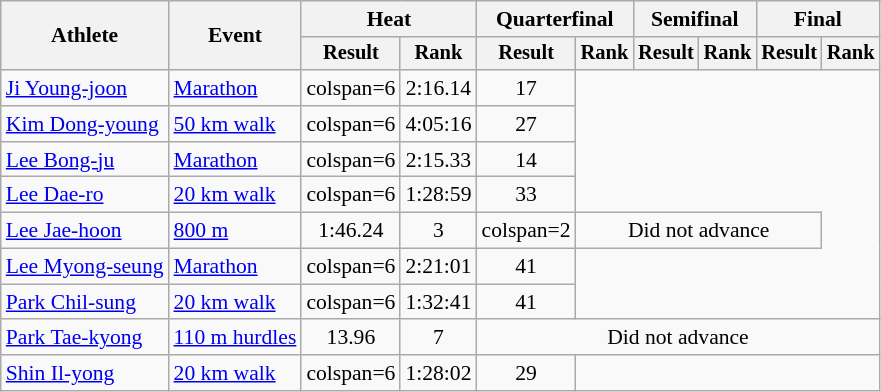<table class=wikitable style="font-size:90%">
<tr>
<th rowspan="2">Athlete</th>
<th rowspan="2">Event</th>
<th colspan="2">Heat</th>
<th colspan="2">Quarterfinal</th>
<th colspan="2">Semifinal</th>
<th colspan="2">Final</th>
</tr>
<tr style="font-size:95%">
<th>Result</th>
<th>Rank</th>
<th>Result</th>
<th>Rank</th>
<th>Result</th>
<th>Rank</th>
<th>Result</th>
<th>Rank</th>
</tr>
<tr align=center>
<td align=left><a href='#'>Ji Young-joon</a></td>
<td align=left><a href='#'>Marathon</a></td>
<td>colspan=6 </td>
<td>2:16.14</td>
<td>17</td>
</tr>
<tr align=center>
<td align=left><a href='#'>Kim Dong-young</a></td>
<td align=left><a href='#'>50 km walk</a></td>
<td>colspan=6 </td>
<td>4:05:16</td>
<td>27</td>
</tr>
<tr align=center>
<td align=left><a href='#'>Lee Bong-ju</a></td>
<td align=left><a href='#'>Marathon</a></td>
<td>colspan=6 </td>
<td>2:15.33</td>
<td>14</td>
</tr>
<tr align=center>
<td align=left><a href='#'>Lee Dae-ro</a></td>
<td align=left><a href='#'>20 km walk</a></td>
<td>colspan=6 </td>
<td>1:28:59</td>
<td>33</td>
</tr>
<tr align=center>
<td align=left><a href='#'>Lee Jae-hoon</a></td>
<td align=left><a href='#'>800 m</a></td>
<td>1:46.24</td>
<td>3</td>
<td>colspan=2 </td>
<td colspan=4>Did not advance</td>
</tr>
<tr align=center>
<td align=left><a href='#'>Lee Myong-seung</a></td>
<td align=left><a href='#'>Marathon</a></td>
<td>colspan=6 </td>
<td>2:21:01</td>
<td>41</td>
</tr>
<tr align=center>
<td align=left><a href='#'>Park Chil-sung</a></td>
<td align=left><a href='#'>20 km walk</a></td>
<td>colspan=6 </td>
<td>1:32:41</td>
<td>41</td>
</tr>
<tr align=center>
<td align=left><a href='#'>Park Tae-kyong</a></td>
<td align=left><a href='#'>110 m hurdles</a></td>
<td>13.96</td>
<td>7</td>
<td colspan=6>Did not advance</td>
</tr>
<tr align=center>
<td align=left><a href='#'>Shin Il-yong</a></td>
<td align=left><a href='#'>20 km walk</a></td>
<td>colspan=6 </td>
<td>1:28:02</td>
<td>29</td>
</tr>
</table>
